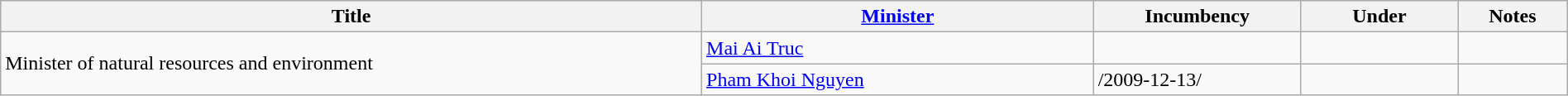<table class="wikitable" style="width:100%;">
<tr>
<th>Title</th>
<th style="width:25%;"><a href='#'>Minister</a></th>
<th style="width:160px;">Incumbency</th>
<th style="width:10%;">Under</th>
<th style="width:7%;">Notes</th>
</tr>
<tr>
<td rowspan="2">Minister of natural resources and environment</td>
<td><a href='#'>Mai Ai Truc</a></td>
<td></td>
<td></td>
<td></td>
</tr>
<tr>
<td><a href='#'>Pham Khoi Nguyen</a></td>
<td>/2009-12-13/</td>
<td></td>
<td></td>
</tr>
</table>
